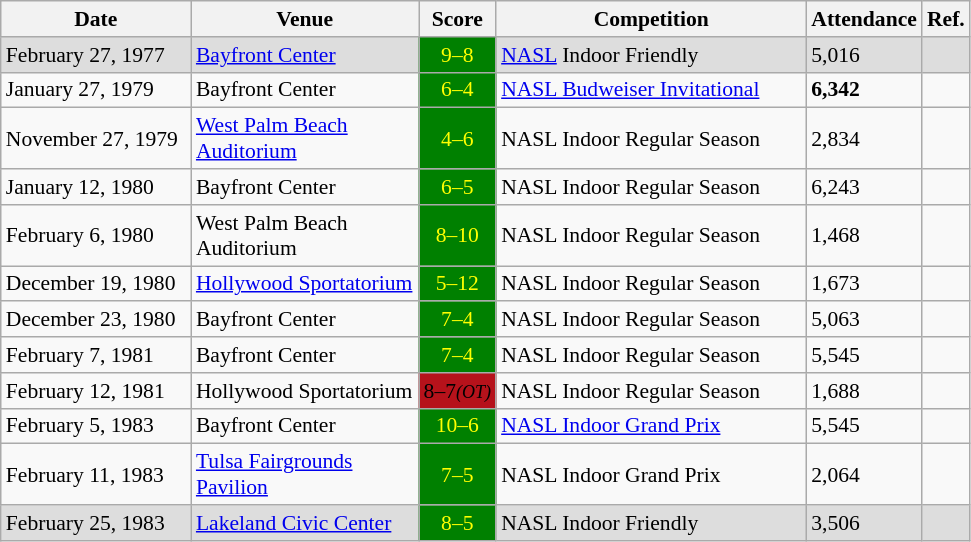<table class="wikitable" style="font-size:90%">
<tr>
<th width=120>Date</th>
<th width=145>Venue</th>
<th width=45>Score</th>
<th width=200>Competition</th>
<th width=35>Attendance</th>
<th width=15>Ref.</th>
</tr>
<tr>
<td style="text-align:left; background:#ddd;">February 27, 1977</td>
<td style="text-align:left; background:#ddd;"><a href='#'>Bayfront Center</a></td>
<td style="text-align:center; background:green;color:yellow;">9–8</td>
<td style="text-align:left; background:#ddd;"><a href='#'>NASL</a> Indoor Friendly</td>
<td style="text-align:left; background:#ddd;">5,016</td>
<td style="text-align:left; background:#ddd;"></td>
</tr>
<tr>
<td>January 27, 1979</td>
<td>Bayfront Center</td>
<td style="text-align:center; background:green;color:yellow;">6–4</td>
<td><a href='#'>NASL Budweiser Invitational</a></td>
<td><strong>6,342</strong></td>
<td></td>
</tr>
<tr>
<td>November 27, 1979</td>
<td><a href='#'>West Palm Beach Auditorium</a></td>
<td style="text-align:center; background:green;color:yellow;">4–6</td>
<td>NASL Indoor Regular Season</td>
<td>2,834</td>
<td></td>
</tr>
<tr>
<td>January 12, 1980</td>
<td>Bayfront Center</td>
<td style="text-align:center; background:green;color:yellow;">6–5</td>
<td>NASL Indoor Regular Season</td>
<td>6,243</td>
<td></td>
</tr>
<tr>
<td>February 6, 1980</td>
<td>West Palm Beach Auditorium</td>
<td style="text-align:center; background:green;color:yellow;">8–10</td>
<td>NASL Indoor Regular Season</td>
<td>1,468</td>
<td></td>
</tr>
<tr>
<td>December 19, 1980</td>
<td><a href='#'>Hollywood Sportatorium</a></td>
<td style="text-align:center; background:green;color:yellow;">5–12</td>
<td>NASL Indoor Regular Season</td>
<td>1,673</td>
<td></td>
</tr>
<tr>
<td>December 23, 1980</td>
<td>Bayfront Center</td>
<td style="text-align:center; background:green;color:yellow;">7–4</td>
<td>NASL Indoor Regular Season</td>
<td>5,063</td>
<td></td>
</tr>
<tr>
<td>February 7, 1981</td>
<td>Bayfront Center</td>
<td style="text-align:center; background:green;color:yellow;">7–4</td>
<td>NASL Indoor Regular Season</td>
<td>5,545</td>
<td></td>
</tr>
<tr>
<td>February 12, 1981</td>
<td>Hollywood Sportatorium</td>
<td style="text-align:center; background:#b6121b;"><span>8–7<small><em>(OT)</em></small></span></td>
<td>NASL Indoor Regular Season</td>
<td>1,688</td>
<td></td>
</tr>
<tr>
<td>February 5, 1983</td>
<td>Bayfront Center</td>
<td style="text-align:center; background:green;color:yellow;">10–6</td>
<td><a href='#'>NASL Indoor Grand Prix</a></td>
<td>5,545</td>
<td></td>
</tr>
<tr>
<td>February 11, 1983</td>
<td><a href='#'>Tulsa Fairgrounds Pavilion</a></td>
<td style="text-align:center; background:green;color:yellow;">7–5</td>
<td>NASL Indoor Grand Prix</td>
<td>2,064</td>
<td></td>
</tr>
<tr>
<td style="text-align:left; background:#ddd;">February 25, 1983</td>
<td style="text-align:left; background:#ddd;"><a href='#'>Lakeland Civic Center</a></td>
<td style="text-align:center; background:green;color:yellow;">8–5</td>
<td style="text-align:left; background:#ddd;">NASL Indoor Friendly</td>
<td style="text-align:left; background:#ddd;">3,506</td>
<td style="text-align:left; background:#ddd;"></td>
</tr>
</table>
